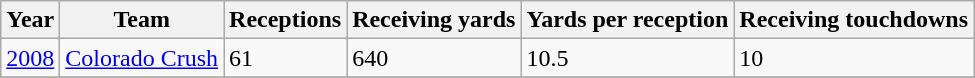<table class="wikitable">
<tr>
<th>Year</th>
<th>Team</th>
<th>Receptions</th>
<th>Receiving yards</th>
<th>Yards per reception</th>
<th>Receiving touchdowns</th>
</tr>
<tr>
<td><a href='#'>2008</a></td>
<td><a href='#'>Colorado Crush</a></td>
<td>61</td>
<td>640</td>
<td>10.5</td>
<td>10</td>
</tr>
<tr>
</tr>
</table>
